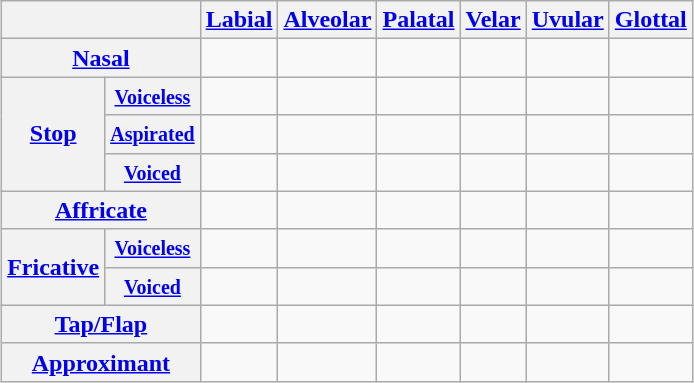<table class="wikitable" style="text-align:center; margin:1em auto 1em auto">
<tr>
<th colspan="2"></th>
<th><a href='#'>Labial</a></th>
<th><a href='#'>Alveolar</a></th>
<th><a href='#'>Palatal</a></th>
<th><a href='#'>Velar</a></th>
<th><a href='#'>Uvular</a></th>
<th><a href='#'>Glottal</a></th>
</tr>
<tr>
<th colspan="2"><a href='#'>Nasal</a></th>
<td></td>
<td></td>
<td></td>
<td></td>
<td></td>
<td></td>
</tr>
<tr>
<th rowspan="3"><a href='#'>Stop</a></th>
<th><small><a href='#'>Voiceless</a></small></th>
<td></td>
<td></td>
<td></td>
<td></td>
<td></td>
<td></td>
</tr>
<tr>
<th><small><a href='#'>Aspirated</a></small></th>
<td></td>
<td></td>
<td></td>
<td></td>
<td></td>
<td></td>
</tr>
<tr>
<th><small><a href='#'>Voiced</a></small></th>
<td></td>
<td></td>
<td></td>
<td></td>
<td></td>
<td></td>
</tr>
<tr>
<th colspan="2"><a href='#'>Affricate</a></th>
<td></td>
<td></td>
<td></td>
<td></td>
<td></td>
<td></td>
</tr>
<tr>
<th rowspan="2"><a href='#'>Fricative</a></th>
<th><small><a href='#'>Voiceless</a></small></th>
<td></td>
<td></td>
<td></td>
<td></td>
<td></td>
<td></td>
</tr>
<tr>
<th><small><a href='#'>Voiced</a></small></th>
<td></td>
<td></td>
<td></td>
<td></td>
<td></td>
<td></td>
</tr>
<tr>
<th colspan="2"><a href='#'>Tap/Flap</a></th>
<td></td>
<td></td>
<td></td>
<td></td>
<td></td>
<td></td>
</tr>
<tr>
<th colspan="2"><a href='#'>Approximant</a></th>
<td></td>
<td></td>
<td></td>
<td></td>
<td></td>
<td></td>
</tr>
</table>
